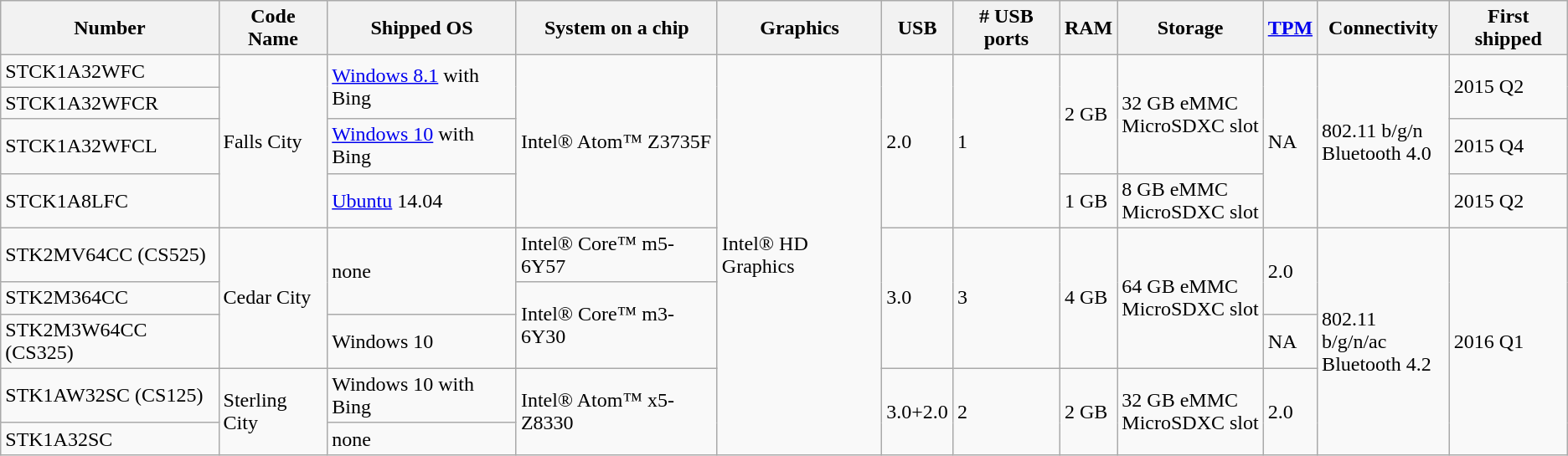<table class="wikitable sortable">
<tr>
<th>Number</th>
<th>Code Name</th>
<th>Shipped OS</th>
<th>System on a chip</th>
<th>Graphics</th>
<th>USB</th>
<th># USB ports</th>
<th>RAM</th>
<th>Storage</th>
<th><a href='#'>TPM</a></th>
<th>Connectivity</th>
<th>First shipped</th>
</tr>
<tr>
<td>STCK1A32WFC</td>
<td rowspan=4>Falls City</td>
<td rowspan=2><a href='#'>Windows 8.1</a> with Bing</td>
<td rowspan="4">Intel® Atom™ Z3735F</td>
<td rowspan=9>Intel® HD Graphics</td>
<td rowspan=4>2.0</td>
<td rowspan=4>1</td>
<td rowspan=3>2 GB</td>
<td rowspan=3>32 GB eMMC<br>MicroSDXC slot</td>
<td rowspan=4>NA</td>
<td rowspan=4>802.11 b/g/n<br>Bluetooth 4.0</td>
<td rowspan=2>2015 Q2</td>
</tr>
<tr>
<td>STCK1A32WFCR</td>
</tr>
<tr>
<td>STCK1A32WFCL</td>
<td><a href='#'>Windows 10</a> with Bing</td>
<td>2015 Q4</td>
</tr>
<tr>
<td>STCK1A8LFC</td>
<td><a href='#'>Ubuntu</a> 14.04</td>
<td>1 GB</td>
<td>8 GB eMMC<br>MicroSDXC slot</td>
<td>2015 Q2</td>
</tr>
<tr>
<td>STK2MV64CC (CS525)</td>
<td rowspan=3>Cedar City</td>
<td rowspan=2>none</td>
<td>Intel® Core™ m5-6Y57</td>
<td rowspan="3">3.0</td>
<td rowspan=3>3</td>
<td rowspan=3>4 GB</td>
<td rowspan=3>64 GB eMMC<br>MicroSDXC slot</td>
<td rowspan=2>2.0</td>
<td rowspan=5>802.11 b/g/n/ac<br>Bluetooth 4.2</td>
<td rowspan=5>2016 Q1</td>
</tr>
<tr>
<td>STK2M364CC</td>
<td rowspan=2>Intel® Core™ m3-6Y30</td>
</tr>
<tr>
<td>STK2M3W64CC (CS325)</td>
<td>Windows 10</td>
<td>NA</td>
</tr>
<tr>
<td>STK1AW32SC (CS125)</td>
<td rowspan=2>Sterling City</td>
<td>Windows 10 with Bing</td>
<td rowspan="2">Intel® Atom™ x5-Z8330</td>
<td rowspan="2">3.0+2.0</td>
<td rowspan=2>2</td>
<td rowspan=2>2 GB</td>
<td rowspan=2>32 GB eMMC<br>MicroSDXC slot</td>
<td rowspan="2">2.0</td>
</tr>
<tr>
<td>STK1A32SC</td>
<td>none</td>
</tr>
</table>
